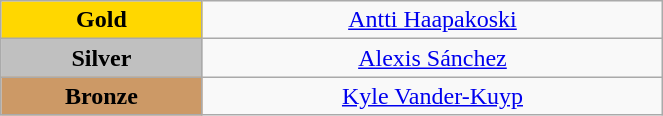<table class="wikitable" style="text-align:center; " width="35%">
<tr>
<td bgcolor="gold"><strong>Gold</strong></td>
<td><a href='#'>Antti Haapakoski</a><br>  <small><em></em></small></td>
</tr>
<tr>
<td bgcolor="silver"><strong>Silver</strong></td>
<td><a href='#'>Alexis Sánchez</a><br>  <small><em></em></small></td>
</tr>
<tr>
<td bgcolor="CC9966"><strong>Bronze</strong></td>
<td><a href='#'>Kyle Vander-Kuyp</a><br>  <small><em></em></small></td>
</tr>
</table>
